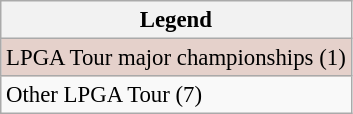<table class="wikitable" style="font-size:95%;">
<tr>
<th>Legend</th>
</tr>
<tr style="background:#e5d1cb;">
<td>LPGA Tour major championships (1)</td>
</tr>
<tr>
<td>Other LPGA Tour (7)</td>
</tr>
</table>
